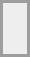<table align="center" border="0" cellpadding="4" cellspacing="4" style="border: 2px solid #9d9d9d;background-color:#eeeeee" valign="midlle">
<tr>
<td><br><div></div></td>
</tr>
</table>
